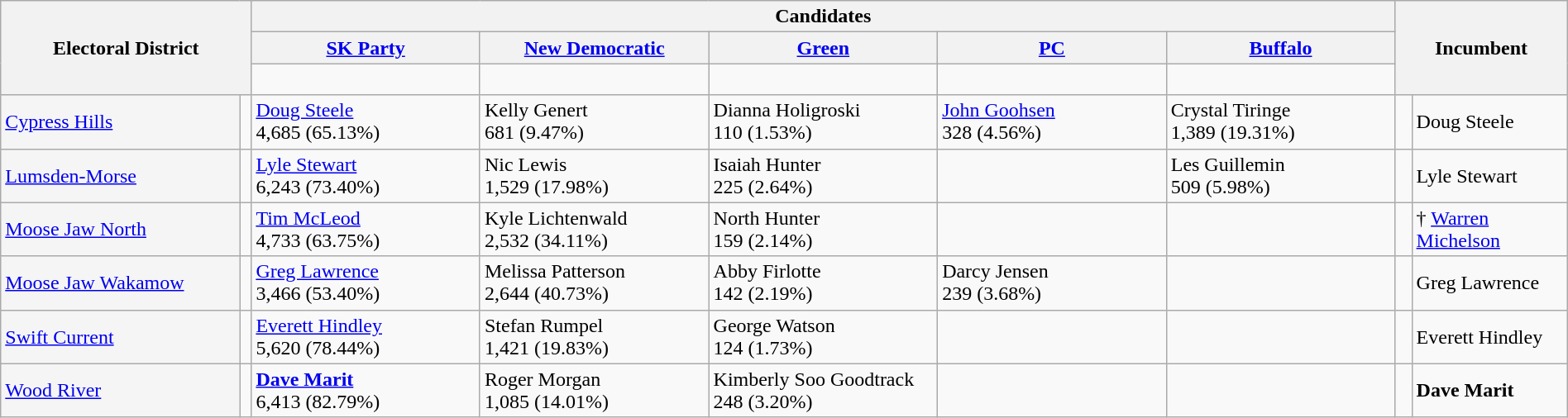<table class="wikitable" style="width:100%;">
<tr>
<th style="width:16%;" rowspan="3" colspan="2">Electoral District</th>
<th colspan="5">Candidates</th>
<th style="width:14%;" rowspan="3" colspan="2">Incumbent</th>
</tr>
<tr>
<th style="width:14.6%;"><a href='#'>SK Party</a></th>
<th style="width:14.6%;"><a href='#'>New Democratic</a></th>
<th style="width:14.6%;"><a href='#'>Green</a></th>
<th style="width:14.6%;"><a href='#'>PC</a></th>
<th style="width:14.6%;"><a href='#'>Buffalo</a></th>
</tr>
<tr>
<td width=14.6% > </td>
<td width=14.6% > </td>
<td width=14.6% > </td>
<td width=14.6% > </td>
<td width=14.6% > </td>
</tr>
<tr>
<td style="background:whitesmoke;"><a href='#'>Cypress Hills</a></td>
<td></td>
<td><a href='#'>Doug Steele</a> <br>4,685 (65.13%)</td>
<td>Kelly Genert <br>681 (9.47%)</td>
<td>Dianna Holigroski <br>110 (1.53%)</td>
<td><a href='#'>John Goohsen</a><br>328 (4.56%)</td>
<td>Crystal Tiringe<br>1,389 (19.31%)</td>
<td> </td>
<td>Doug Steele</td>
</tr>
<tr>
<td style="background:whitesmoke;"><a href='#'>Lumsden-Morse</a></td>
<td></td>
<td><a href='#'>Lyle Stewart</a> <br>6,243 (73.40%)</td>
<td>Nic Lewis <br>1,529 (17.98%)</td>
<td>Isaiah Hunter <br>225 (2.64%)</td>
<td></td>
<td>Les Guillemin<br>509 (5.98%)</td>
<td> </td>
<td>Lyle Stewart</td>
</tr>
<tr>
<td style="background:whitesmoke;"><a href='#'>Moose Jaw North</a></td>
<td></td>
<td><a href='#'>Tim McLeod</a> <br>4,733 (63.75%)</td>
<td>Kyle Lichtenwald <br>2,532 (34.11%)</td>
<td>North Hunter <br>159 (2.14%)</td>
<td></td>
<td></td>
<td> </td>
<td>† <a href='#'>Warren Michelson</a></td>
</tr>
<tr>
<td style="background:whitesmoke;"><a href='#'>Moose Jaw Wakamow</a></td>
<td></td>
<td><a href='#'>Greg Lawrence</a> <br>3,466 (53.40%)</td>
<td>Melissa Patterson <br>2,644 (40.73%)</td>
<td>Abby Firlotte <br>142 (2.19%)</td>
<td>Darcy Jensen<br>239 (3.68%)</td>
<td></td>
<td> </td>
<td>Greg Lawrence</td>
</tr>
<tr>
<td style="background:whitesmoke;"><a href='#'>Swift Current</a></td>
<td></td>
<td><a href='#'>Everett Hindley</a> <br>5,620 (78.44%)</td>
<td>Stefan Rumpel <br>1,421 (19.83%)</td>
<td>George Watson <br>124 (1.73%)</td>
<td></td>
<td></td>
<td> </td>
<td>Everett Hindley</td>
</tr>
<tr>
<td style="background:whitesmoke;"><a href='#'>Wood River</a></td>
<td></td>
<td><strong><a href='#'>Dave Marit</a></strong> <br>6,413 (82.79%)</td>
<td>Roger Morgan <br>1,085 (14.01%)</td>
<td>Kimberly Soo Goodtrack <br>248 (3.20%)</td>
<td></td>
<td></td>
<td> </td>
<td><strong>Dave Marit</strong></td>
</tr>
</table>
